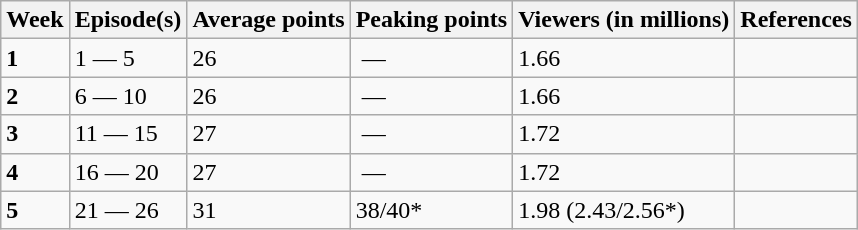<table class="wikitable">
<tr>
<th>Week</th>
<th>Episode(s)</th>
<th>Average points</th>
<th>Peaking points</th>
<th>Viewers (in millions)</th>
<th>References</th>
</tr>
<tr>
<td><strong>1</strong></td>
<td>1 — 5</td>
<td>26</td>
<td> —</td>
<td>1.66</td>
<td></td>
</tr>
<tr>
<td><strong>2</strong></td>
<td>6 — 10</td>
<td>26</td>
<td> —</td>
<td>1.66</td>
<td></td>
</tr>
<tr>
<td><strong>3</strong></td>
<td>11 — 15</td>
<td>27</td>
<td> —</td>
<td>1.72</td>
<td></td>
</tr>
<tr>
<td><strong>4</strong></td>
<td>16 — 20</td>
<td>27</td>
<td> —</td>
<td>1.72</td>
<td></td>
</tr>
<tr>
<td><strong>5</strong></td>
<td>21 — 26</td>
<td>31</td>
<td>38/40*</td>
<td>1.98 (2.43/2.56*)</td>
<td></td>
</tr>
</table>
